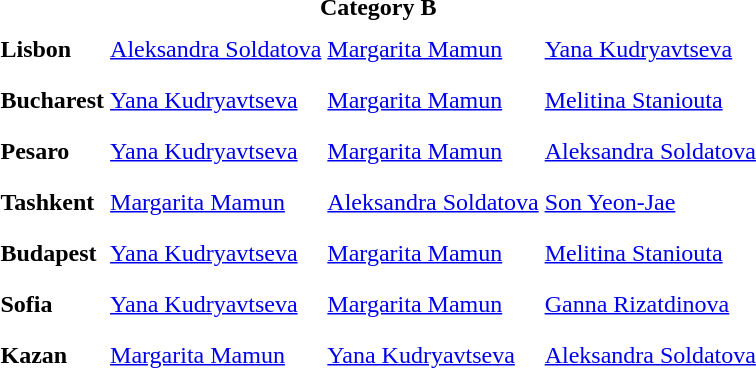<table>
<tr>
<td colspan="4" style="text-align:center;"><strong>Category B</strong></td>
</tr>
<tr>
<th scope=row style="text-align:left">Lisbon </th>
<td style="height:30px;"> <a href='#'>Aleksandra Soldatova</a></td>
<td style="height:30px;"> <a href='#'>Margarita Mamun</a></td>
<td style="height:30px;"> <a href='#'>Yana Kudryavtseva</a></td>
</tr>
<tr>
<th scope=row style="text-align:left">Bucharest </th>
<td style="height:30px;"> <a href='#'>Yana Kudryavtseva</a></td>
<td style="height:30px;"> <a href='#'>Margarita Mamun</a></td>
<td style="height:30px;"> <a href='#'>Melitina Staniouta</a></td>
</tr>
<tr>
<th scope=row style="text-align:left">Pesaro </th>
<td style="height:30px;"> <a href='#'>Yana Kudryavtseva</a></td>
<td style="height:30px;"> <a href='#'>Margarita Mamun</a></td>
<td style="height:30px;"> <a href='#'>Aleksandra Soldatova</a></td>
</tr>
<tr>
<th scope=row style="text-align:left">Tashkent </th>
<td style="height:30px;"> <a href='#'>Margarita Mamun</a></td>
<td style="height:30px;"> <a href='#'>Aleksandra Soldatova</a></td>
<td style="height:30px;"> <a href='#'>Son Yeon-Jae</a></td>
</tr>
<tr>
<th scope=row style="text-align:left">Budapest </th>
<td style="height:30px;"> <a href='#'>Yana Kudryavtseva</a></td>
<td style="height:30px;"> <a href='#'>Margarita Mamun</a></td>
<td style="height:30px;"> <a href='#'>Melitina Staniouta</a></td>
</tr>
<tr>
<th scope=row style="text-align:left">Sofia </th>
<td style="height:30px;"> <a href='#'>Yana Kudryavtseva</a></td>
<td style="height:30px;"> <a href='#'>Margarita Mamun</a></td>
<td style="height:30px;"> <a href='#'>Ganna Rizatdinova</a></td>
</tr>
<tr>
<th scope=row style="text-align:left">Kazan</th>
<td style="height:30px;"> <a href='#'>Margarita Mamun</a></td>
<td style="height:30px;"> <a href='#'>Yana Kudryavtseva</a></td>
<td style="height:30px;"> <a href='#'>Aleksandra Soldatova</a></td>
</tr>
<tr>
</tr>
</table>
